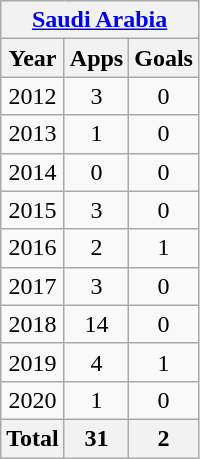<table class="wikitable" style="text-align:center">
<tr>
<th colspan=3><a href='#'>Saudi Arabia</a></th>
</tr>
<tr>
<th>Year</th>
<th>Apps</th>
<th>Goals</th>
</tr>
<tr>
<td>2012</td>
<td>3</td>
<td>0</td>
</tr>
<tr>
<td>2013</td>
<td>1</td>
<td>0</td>
</tr>
<tr>
<td>2014</td>
<td>0</td>
<td>0</td>
</tr>
<tr>
<td>2015</td>
<td>3</td>
<td>0</td>
</tr>
<tr>
<td>2016</td>
<td>2</td>
<td>1</td>
</tr>
<tr>
<td>2017</td>
<td>3</td>
<td>0</td>
</tr>
<tr>
<td>2018</td>
<td>14</td>
<td>0</td>
</tr>
<tr>
<td>2019</td>
<td>4</td>
<td>1</td>
</tr>
<tr>
<td>2020</td>
<td>1</td>
<td>0</td>
</tr>
<tr>
<th>Total</th>
<th>31</th>
<th>2</th>
</tr>
</table>
